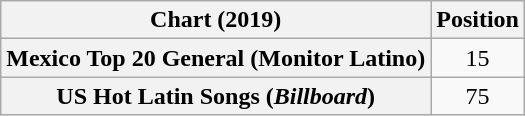<table class="wikitable sortable plainrowheaders" style="text-align:center">
<tr>
<th scope="col">Chart (2019)</th>
<th scope="col">Position</th>
</tr>
<tr>
<th scope="row">Mexico Top 20 General (Monitor Latino)</th>
<td align="center">15</td>
</tr>
<tr>
<th scope="row">US Hot Latin Songs (<em>Billboard</em>)</th>
<td>75</td>
</tr>
</table>
